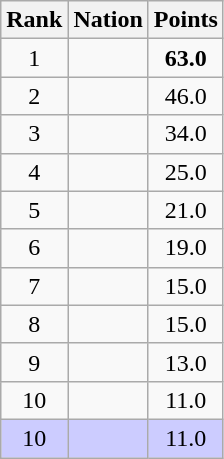<table class="wikitable sortable" style="text-align:center">
<tr>
<th>Rank</th>
<th>Nation</th>
<th>Points</th>
</tr>
<tr>
<td>1</td>
<td align=left><strong></strong></td>
<td><strong>63.0</strong></td>
</tr>
<tr>
<td>2</td>
<td align=left></td>
<td>46.0</td>
</tr>
<tr>
<td>3</td>
<td align=left></td>
<td>34.0</td>
</tr>
<tr>
<td>4</td>
<td align=left></td>
<td>25.0</td>
</tr>
<tr>
<td>5</td>
<td align=left></td>
<td>21.0</td>
</tr>
<tr>
<td>6</td>
<td align=left></td>
<td>19.0</td>
</tr>
<tr>
<td>7</td>
<td align=left></td>
<td>15.0</td>
</tr>
<tr>
<td>8</td>
<td align=left></td>
<td>15.0</td>
</tr>
<tr>
<td>9</td>
<td align=left></td>
<td>13.0</td>
</tr>
<tr>
<td>10</td>
<td align=left></td>
<td>11.0</td>
</tr>
<tr bgcolor=#ccccff>
<td>10</td>
<td align=left></td>
<td>11.0</td>
</tr>
</table>
